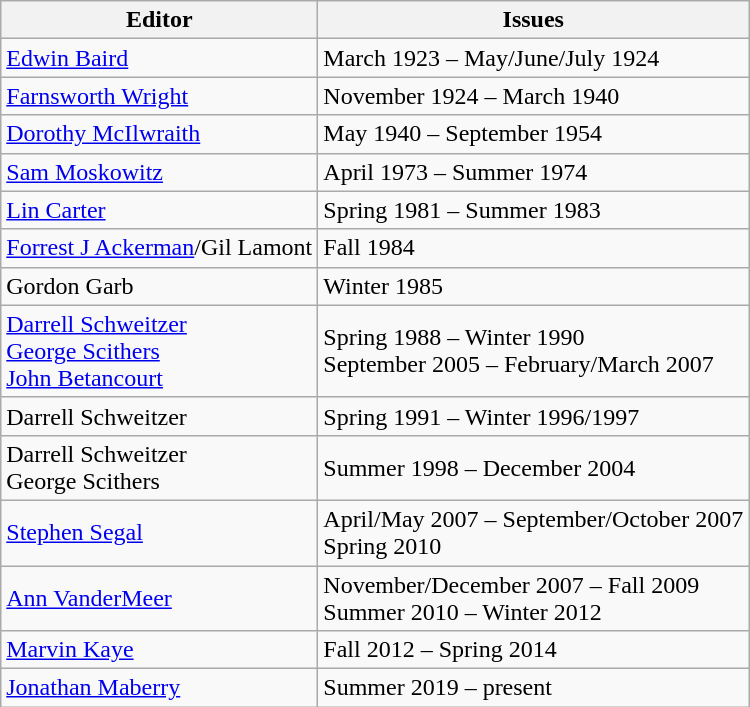<table class="wikitable">
<tr>
<th>Editor</th>
<th>Issues</th>
</tr>
<tr>
<td><a href='#'>Edwin Baird</a></td>
<td>March 1923 – May/June/July 1924</td>
</tr>
<tr>
<td><a href='#'>Farnsworth Wright</a></td>
<td>November 1924 – March 1940</td>
</tr>
<tr>
<td><a href='#'>Dorothy McIlwraith</a></td>
<td>May 1940 – September 1954</td>
</tr>
<tr>
<td><a href='#'>Sam Moskowitz</a></td>
<td>April 1973 – Summer 1974</td>
</tr>
<tr>
<td><a href='#'>Lin Carter</a></td>
<td>Spring 1981 – Summer 1983</td>
</tr>
<tr>
<td><a href='#'>Forrest J Ackerman</a>/Gil Lamont</td>
<td>Fall 1984</td>
</tr>
<tr>
<td>Gordon Garb</td>
<td>Winter 1985</td>
</tr>
<tr>
<td><a href='#'>Darrell Schweitzer</a><br><a href='#'>George Scithers</a><br><a href='#'>John Betancourt</a></td>
<td>Spring 1988 – Winter 1990<br>September 2005 – February/March 2007</td>
</tr>
<tr>
<td>Darrell Schweitzer</td>
<td>Spring 1991 – Winter 1996/1997</td>
</tr>
<tr>
<td>Darrell Schweitzer<br>George Scithers</td>
<td>Summer 1998 – December 2004</td>
</tr>
<tr>
<td><a href='#'>Stephen Segal</a></td>
<td>April/May 2007 – September/October 2007<br>Spring 2010</td>
</tr>
<tr>
<td><a href='#'>Ann VanderMeer</a></td>
<td>November/December 2007 – Fall 2009<br>Summer 2010 – Winter 2012</td>
</tr>
<tr>
<td><a href='#'>Marvin Kaye</a></td>
<td>Fall 2012 – Spring 2014</td>
</tr>
<tr>
<td><a href='#'>Jonathan Maberry</a></td>
<td>Summer 2019 – present</td>
</tr>
</table>
